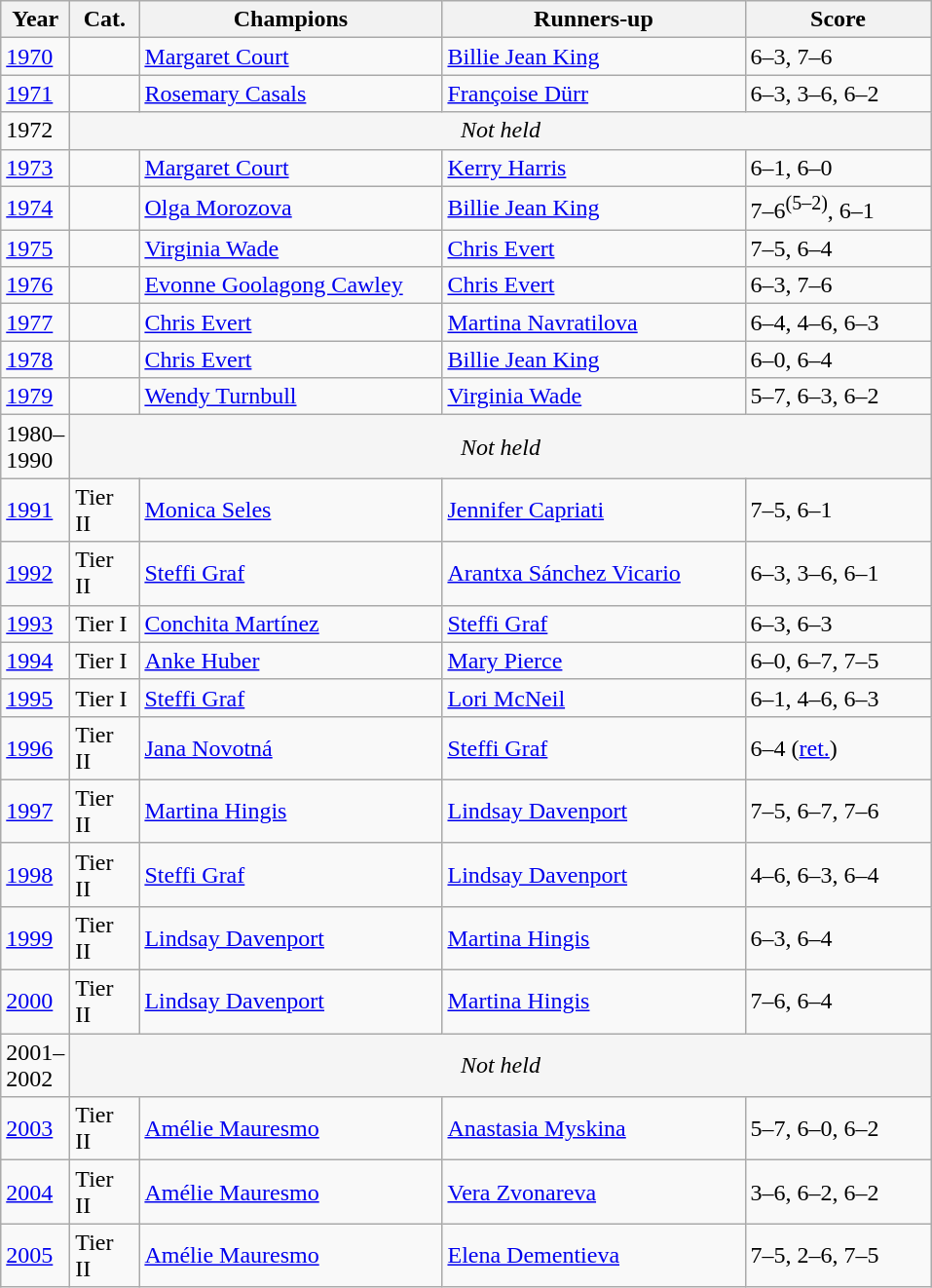<table class="sortable wikitable">
<tr>
<th style="width:40px">Year</th>
<th style="width:40px">Cat.</th>
<th style="width:200px">Champions</th>
<th style="width:200px">Runners-up</th>
<th style="width:120px" class="unsortable">Score</th>
</tr>
<tr>
<td><a href='#'>1970</a></td>
<td></td>
<td> <a href='#'>Margaret Court</a></td>
<td> <a href='#'>Billie Jean King</a></td>
<td>6–3, 7–6</td>
</tr>
<tr>
<td><a href='#'>1971</a></td>
<td></td>
<td> <a href='#'>Rosemary Casals</a></td>
<td> <a href='#'>Françoise Dürr</a></td>
<td>6–3, 3–6, 6–2</td>
</tr>
<tr>
<td>1972</td>
<td colspan="4" align=center bgcolor="#f5f5f5"><em>Not held</em></td>
</tr>
<tr>
<td><a href='#'>1973</a></td>
<td></td>
<td> <a href='#'>Margaret Court</a></td>
<td> <a href='#'>Kerry Harris</a></td>
<td>6–1, 6–0</td>
</tr>
<tr>
<td><a href='#'>1974</a></td>
<td></td>
<td> <a href='#'>Olga Morozova</a></td>
<td> <a href='#'>Billie Jean King</a></td>
<td>7–6<sup>(5–2)</sup>, 6–1</td>
</tr>
<tr>
<td><a href='#'>1975</a></td>
<td></td>
<td> <a href='#'>Virginia Wade</a></td>
<td> <a href='#'>Chris Evert</a></td>
<td>7–5, 6–4</td>
</tr>
<tr>
<td><a href='#'>1976</a></td>
<td></td>
<td> <a href='#'>Evonne Goolagong Cawley</a></td>
<td> <a href='#'>Chris Evert</a></td>
<td>6–3, 7–6</td>
</tr>
<tr>
<td><a href='#'>1977</a></td>
<td></td>
<td> <a href='#'>Chris Evert</a></td>
<td> <a href='#'>Martina Navratilova</a></td>
<td>6–4, 4–6, 6–3</td>
</tr>
<tr>
<td><a href='#'>1978</a></td>
<td></td>
<td> <a href='#'>Chris Evert</a></td>
<td> <a href='#'>Billie Jean King</a></td>
<td>6–0, 6–4</td>
</tr>
<tr>
<td><a href='#'>1979</a></td>
<td></td>
<td> <a href='#'>Wendy Turnbull</a></td>
<td> <a href='#'>Virginia Wade</a></td>
<td>5–7, 6–3, 6–2</td>
</tr>
<tr>
<td>1980–1990</td>
<td colspan="4" align=center bgcolor="#f5f5f5"><em>Not held</em></td>
</tr>
<tr>
<td><a href='#'>1991</a></td>
<td>Tier II</td>
<td> <a href='#'>Monica Seles</a></td>
<td> <a href='#'>Jennifer Capriati</a></td>
<td>7–5, 6–1</td>
</tr>
<tr>
<td><a href='#'>1992</a></td>
<td>Tier II</td>
<td> <a href='#'>Steffi Graf</a></td>
<td> <a href='#'>Arantxa Sánchez Vicario</a></td>
<td>6–3, 3–6, 6–1</td>
</tr>
<tr>
<td><a href='#'>1993</a></td>
<td>Tier I</td>
<td> <a href='#'>Conchita Martínez</a></td>
<td> <a href='#'>Steffi Graf</a></td>
<td>6–3, 6–3</td>
</tr>
<tr>
<td><a href='#'>1994</a></td>
<td>Tier I</td>
<td> <a href='#'>Anke Huber</a></td>
<td> <a href='#'>Mary Pierce</a></td>
<td>6–0, 6–7, 7–5</td>
</tr>
<tr>
<td><a href='#'>1995</a></td>
<td>Tier I</td>
<td> <a href='#'>Steffi Graf</a></td>
<td> <a href='#'>Lori McNeil</a></td>
<td>6–1, 4–6, 6–3</td>
</tr>
<tr>
<td><a href='#'>1996</a></td>
<td>Tier II</td>
<td> <a href='#'>Jana Novotná</a></td>
<td> <a href='#'>Steffi Graf</a></td>
<td>6–4 (<a href='#'>ret.</a>)</td>
</tr>
<tr>
<td><a href='#'>1997</a></td>
<td>Tier II</td>
<td> <a href='#'>Martina Hingis</a></td>
<td> <a href='#'>Lindsay Davenport</a></td>
<td>7–5, 6–7, 7–6</td>
</tr>
<tr>
<td><a href='#'>1998</a></td>
<td>Tier II</td>
<td> <a href='#'>Steffi Graf</a></td>
<td> <a href='#'>Lindsay Davenport</a></td>
<td>4–6, 6–3, 6–4</td>
</tr>
<tr>
<td><a href='#'>1999</a></td>
<td>Tier II</td>
<td> <a href='#'>Lindsay Davenport</a></td>
<td> <a href='#'>Martina Hingis</a></td>
<td>6–3, 6–4</td>
</tr>
<tr>
<td><a href='#'>2000</a></td>
<td>Tier II</td>
<td> <a href='#'>Lindsay Davenport</a></td>
<td> <a href='#'>Martina Hingis</a></td>
<td>7–6, 6–4</td>
</tr>
<tr>
<td>2001–2002</td>
<td colspan="4" align=center bgcolor="#f5f5f5"><em>Not held</em></td>
</tr>
<tr>
<td><a href='#'>2003</a></td>
<td>Tier II</td>
<td> <a href='#'>Amélie Mauresmo</a></td>
<td> <a href='#'>Anastasia Myskina</a></td>
<td>5–7, 6–0, 6–2</td>
</tr>
<tr>
<td><a href='#'>2004</a></td>
<td>Tier II</td>
<td> <a href='#'>Amélie Mauresmo</a></td>
<td> <a href='#'>Vera Zvonareva</a></td>
<td>3–6, 6–2, 6–2</td>
</tr>
<tr>
<td><a href='#'>2005</a></td>
<td>Tier II</td>
<td> <a href='#'>Amélie Mauresmo</a></td>
<td> <a href='#'>Elena Dementieva</a></td>
<td>7–5, 2–6, 7–5</td>
</tr>
</table>
